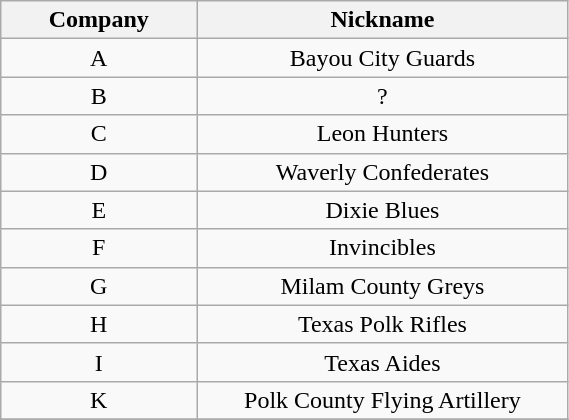<table class="wikitable" style="text-align:center; width:30%;">
<tr>
<th width=8%>Company</th>
<th width=22%>Nickname</th>
</tr>
<tr>
<td rowspan=1>A</td>
<td>Bayou City Guards</td>
</tr>
<tr>
<td rowspan=1>B</td>
<td>?</td>
</tr>
<tr>
<td rowspan=1>C</td>
<td>Leon Hunters</td>
</tr>
<tr>
<td rowspan=1>D</td>
<td>Waverly Confederates</td>
</tr>
<tr>
<td rowspan=1>E</td>
<td>Dixie Blues</td>
</tr>
<tr>
<td rowspan=1>F</td>
<td>Invincibles</td>
</tr>
<tr>
<td rowspan=1>G</td>
<td>Milam County Greys</td>
</tr>
<tr>
<td rowspan=1>H</td>
<td>Texas Polk Rifles</td>
</tr>
<tr>
<td rowspan=1>I</td>
<td>Texas Aides</td>
</tr>
<tr>
<td rowspan=1>K</td>
<td>Polk County Flying Artillery</td>
</tr>
<tr>
</tr>
</table>
